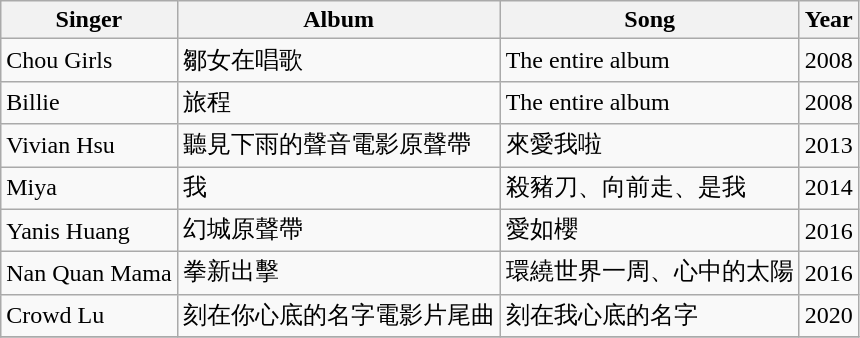<table class="wikitable sortable">
<tr>
<th>Singer</th>
<th>Album</th>
<th>Song</th>
<th>Year</th>
</tr>
<tr>
<td>Chou Girls</td>
<td>鄒女在唱歌</td>
<td>The entire album</td>
<td>2008</td>
</tr>
<tr>
<td>Billie</td>
<td>旅程</td>
<td>The entire album</td>
<td>2008</td>
</tr>
<tr>
<td>Vivian Hsu</td>
<td>聽見下雨的聲音電影原聲帶</td>
<td>來愛我啦</td>
<td>2013</td>
</tr>
<tr>
<td>Miya</td>
<td>我</td>
<td>殺豬刀、向前走、是我</td>
<td>2014</td>
</tr>
<tr>
<td>Yanis Huang</td>
<td>幻城原聲帶</td>
<td>愛如櫻</td>
<td>2016</td>
</tr>
<tr>
<td>Nan Quan Mama</td>
<td>拳新出擊</td>
<td>環繞世界一周、心中的太陽</td>
<td>2016</td>
</tr>
<tr>
<td>Crowd Lu</td>
<td>刻在你心底的名字電影片尾曲</td>
<td>刻在我心底的名字</td>
<td>2020</td>
</tr>
<tr>
</tr>
</table>
